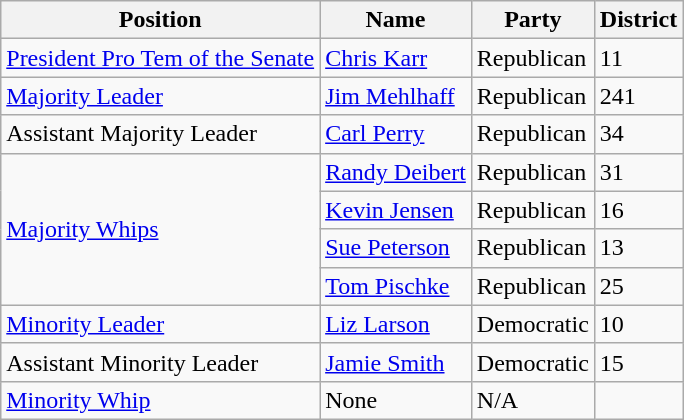<table class=wikitable>
<tr>
<th>Position</th>
<th>Name</th>
<th>Party</th>
<th>District</th>
</tr>
<tr>
<td><a href='#'>President Pro Tem of the Senate</a></td>
<td><a href='#'>Chris Karr</a></td>
<td>Republican</td>
<td>11</td>
</tr>
<tr>
<td><a href='#'>Majority Leader</a></td>
<td><a href='#'>Jim Mehlhaff</a></td>
<td>Republican</td>
<td>241</td>
</tr>
<tr>
<td>Assistant Majority Leader</td>
<td><a href='#'>Carl Perry</a></td>
<td>Republican</td>
<td>34</td>
</tr>
<tr>
<td rowspan=4><a href='#'>Majority Whips</a></td>
<td><a href='#'>Randy Deibert</a></td>
<td>Republican</td>
<td>31</td>
</tr>
<tr>
<td><a href='#'>Kevin Jensen</a></td>
<td>Republican</td>
<td>16</td>
</tr>
<tr>
<td><a href='#'>Sue Peterson</a></td>
<td>Republican</td>
<td>13</td>
</tr>
<tr>
<td><a href='#'>Tom Pischke</a></td>
<td>Republican</td>
<td>25</td>
</tr>
<tr>
<td><a href='#'>Minority Leader</a></td>
<td><a href='#'>Liz Larson</a></td>
<td>Democratic</td>
<td>10</td>
</tr>
<tr>
<td>Assistant Minority Leader</td>
<td><a href='#'>Jamie Smith</a></td>
<td>Democratic</td>
<td>15</td>
</tr>
<tr>
<td><a href='#'>Minority Whip</a></td>
<td>None</td>
<td>N/A</td>
<td></td>
</tr>
</table>
